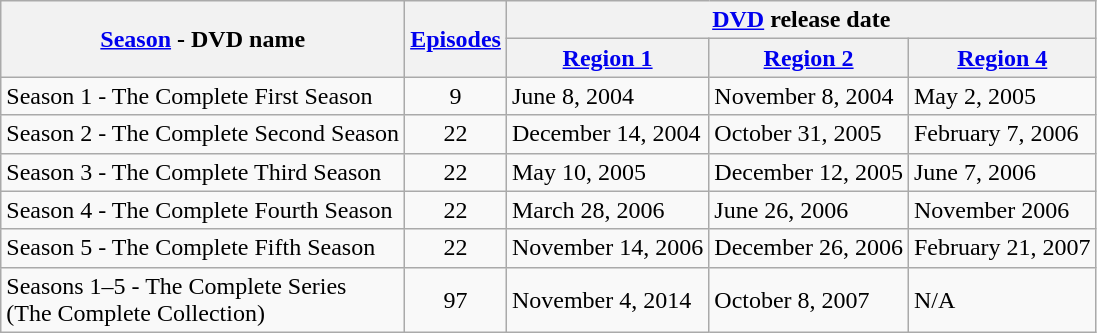<table class="wikitable">
<tr>
<th rowspan="2"><a href='#'>Season</a> - DVD name</th>
<th rowspan="2"><a href='#'>Episodes</a></th>
<th colspan="3"><a href='#'>DVD</a> release date</th>
</tr>
<tr>
<th><a href='#'>Region 1</a></th>
<th><a href='#'>Region 2</a></th>
<th><a href='#'>Region 4</a></th>
</tr>
<tr>
<td>Season 1 - The Complete First Season</td>
<td style="text-align:center;">9</td>
<td>June 8, 2004</td>
<td>November 8, 2004</td>
<td>May 2, 2005</td>
</tr>
<tr>
<td>Season 2 - The Complete Second Season</td>
<td style="text-align:center;">22</td>
<td>December 14, 2004</td>
<td>October 31, 2005</td>
<td>February 7, 2006</td>
</tr>
<tr>
<td>Season 3 - The Complete Third Season</td>
<td style="text-align:center;">22</td>
<td>May 10, 2005</td>
<td>December 12, 2005</td>
<td>June 7, 2006</td>
</tr>
<tr>
<td>Season 4 - The Complete Fourth Season</td>
<td style="text-align:center;">22</td>
<td>March 28, 2006</td>
<td>June 26, 2006</td>
<td>November 2006</td>
</tr>
<tr>
<td>Season 5 - The Complete Fifth Season</td>
<td style="text-align:center;">22</td>
<td>November 14, 2006</td>
<td>December 26, 2006</td>
<td>February 21, 2007</td>
</tr>
<tr>
<td>Seasons 1–5 - The Complete Series<br>(The Complete Collection)</td>
<td style="text-align:center;">97</td>
<td>November 4, 2014</td>
<td>October 8, 2007</td>
<td>N/A</td>
</tr>
</table>
